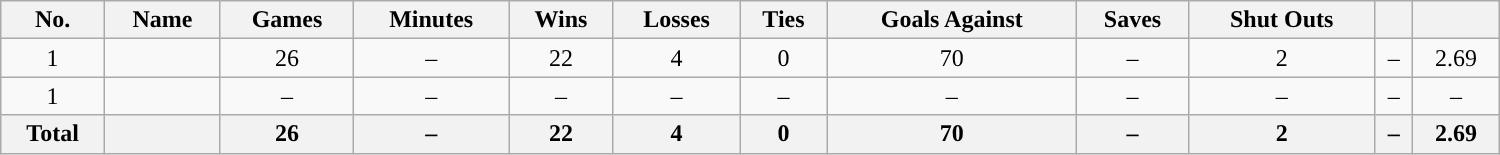<table class="wikitable sortable" width ="1000">
<tr align="center">
<th><strong>No.</strong></th>
<th><strong>Name</strong></th>
<th><strong>Games</strong></th>
<th><strong>Minutes</strong></th>
<th><strong>Wins</strong></th>
<th><strong>Losses</strong></th>
<th><strong>Ties</strong></th>
<th><strong>Goals Against</strong></th>
<th><strong>Saves</strong></th>
<th><strong>Shut Outs</strong></th>
<th><strong><a href='#'></a></strong></th>
<th><strong><a href='#'></a></strong></th>
</tr>
<tr align="center" bgcolor="">
<td>1</td>
<td></td>
<td>26</td>
<td>–</td>
<td>22</td>
<td>4</td>
<td>0</td>
<td>70</td>
<td>–</td>
<td>2</td>
<td>–</td>
<td>2.69</td>
</tr>
<tr align="center" bgcolor="">
<td>1</td>
<td></td>
<td>–</td>
<td>–</td>
<td>–</td>
<td>–</td>
<td>–</td>
<td>–</td>
<td>–</td>
<td>–</td>
<td>–</td>
<td>–</td>
</tr>
<tr>
<th>Total</th>
<th></th>
<th>26</th>
<th>–</th>
<th>22</th>
<th>4</th>
<th>0</th>
<th>70</th>
<th>–</th>
<th>2</th>
<th>–</th>
<th>2.69</th>
</tr>
</table>
